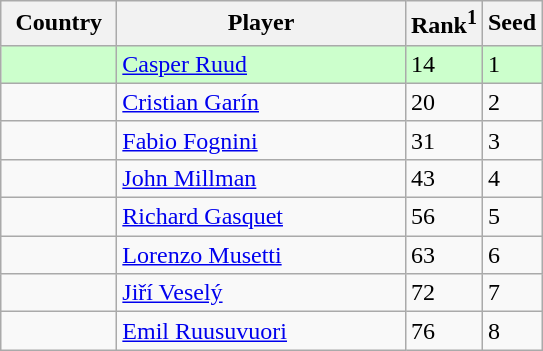<table class="wikitable" border="1">
<tr>
<th width="70">Country</th>
<th width="185">Player</th>
<th>Rank<sup>1</sup></th>
<th>Seed</th>
</tr>
<tr bgcolor=#cfc>
<td></td>
<td><a href='#'>Casper Ruud</a></td>
<td>14</td>
<td>1</td>
</tr>
<tr>
<td></td>
<td><a href='#'>Cristian Garín</a></td>
<td>20</td>
<td>2</td>
</tr>
<tr>
<td></td>
<td><a href='#'>Fabio Fognini</a></td>
<td>31</td>
<td>3</td>
</tr>
<tr>
<td></td>
<td><a href='#'>John Millman</a></td>
<td>43</td>
<td>4</td>
</tr>
<tr>
<td></td>
<td><a href='#'>Richard Gasquet</a></td>
<td>56</td>
<td>5</td>
</tr>
<tr>
<td></td>
<td><a href='#'>Lorenzo Musetti</a></td>
<td>63</td>
<td>6</td>
</tr>
<tr>
<td></td>
<td><a href='#'>Jiří Veselý</a></td>
<td>72</td>
<td>7</td>
</tr>
<tr>
<td></td>
<td><a href='#'>Emil Ruusuvuori</a></td>
<td>76</td>
<td>8</td>
</tr>
</table>
